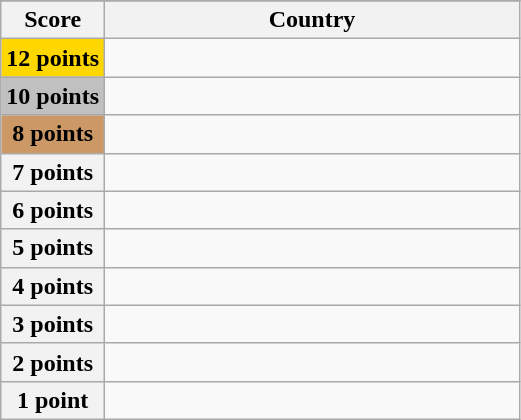<table class="wikitable">
<tr>
</tr>
<tr>
<th scope="col" width="20%">Score</th>
<th scope="col">Country</th>
</tr>
<tr>
<th scope="row" style="background:gold">12 points</th>
<td></td>
</tr>
<tr>
<th scope="row" style="background:silver">10 points</th>
<td></td>
</tr>
<tr>
<th scope="row" style="background:#CC9966">8 points</th>
<td></td>
</tr>
<tr>
<th scope="row" width=20%>7 points</th>
<td></td>
</tr>
<tr>
<th scope="row" width=20%>6 points</th>
<td></td>
</tr>
<tr>
<th scope="row" width=20%>5 points</th>
<td></td>
</tr>
<tr>
<th scope="row" width=20%>4 points</th>
<td></td>
</tr>
<tr>
<th scope="row" width=20%>3 points</th>
<td></td>
</tr>
<tr>
<th scope="row" width=20%>2 points</th>
<td></td>
</tr>
<tr>
<th scope="row" width=20%>1 point</th>
<td></td>
</tr>
</table>
